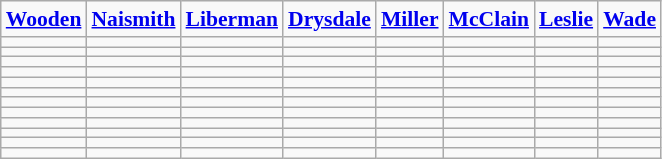<table class="wikitable" style="white-space:nowrap; font-size:90%;">
<tr>
<td><strong><a href='#'>Wooden</a></strong></td>
<td><strong><a href='#'>Naismith</a></strong></td>
<td><strong><a href='#'>Liberman</a></strong></td>
<td><strong><a href='#'>Drysdale</a></strong></td>
<td><strong><a href='#'>Miller</a></strong></td>
<td><strong><a href='#'>McClain</a></strong></td>
<td><strong><a href='#'>Leslie</a></strong></td>
<td><strong><a href='#'>Wade</a></strong></td>
</tr>
<tr>
<td></td>
<td></td>
<td></td>
<td></td>
<td></td>
<td></td>
<td></td>
<td></td>
</tr>
<tr>
<td></td>
<td></td>
<td></td>
<td></td>
<td></td>
<td></td>
<td></td>
<td></td>
</tr>
<tr>
<td></td>
<td></td>
<td></td>
<td></td>
<td></td>
<td></td>
<td></td>
<td></td>
</tr>
<tr>
<td></td>
<td></td>
<td></td>
<td></td>
<td></td>
<td></td>
<td></td>
<td></td>
</tr>
<tr>
<td></td>
<td></td>
<td></td>
<td></td>
<td></td>
<td></td>
<td></td>
<td></td>
</tr>
<tr>
<td></td>
<td></td>
<td></td>
<td></td>
<td></td>
<td></td>
<td></td>
<td></td>
</tr>
<tr>
<td></td>
<td></td>
<td></td>
<td></td>
<td></td>
<td></td>
<td></td>
</tr>
<tr>
<td></td>
<td></td>
<td></td>
<td></td>
<td></td>
<td></td>
<td></td>
<td></td>
</tr>
<tr>
<td></td>
<td></td>
<td></td>
<td></td>
<td></td>
<td></td>
<td></td>
<td></td>
</tr>
<tr>
<td></td>
<td></td>
<td></td>
<td></td>
<td></td>
<td></td>
<td></td>
<td></td>
</tr>
<tr>
<td></td>
<td></td>
<td></td>
<td></td>
<td></td>
<td></td>
<td></td>
<td></td>
</tr>
<tr>
<td></td>
<td></td>
<td></td>
<td></td>
<td></td>
<td></td>
<td></td>
<td></td>
</tr>
</table>
